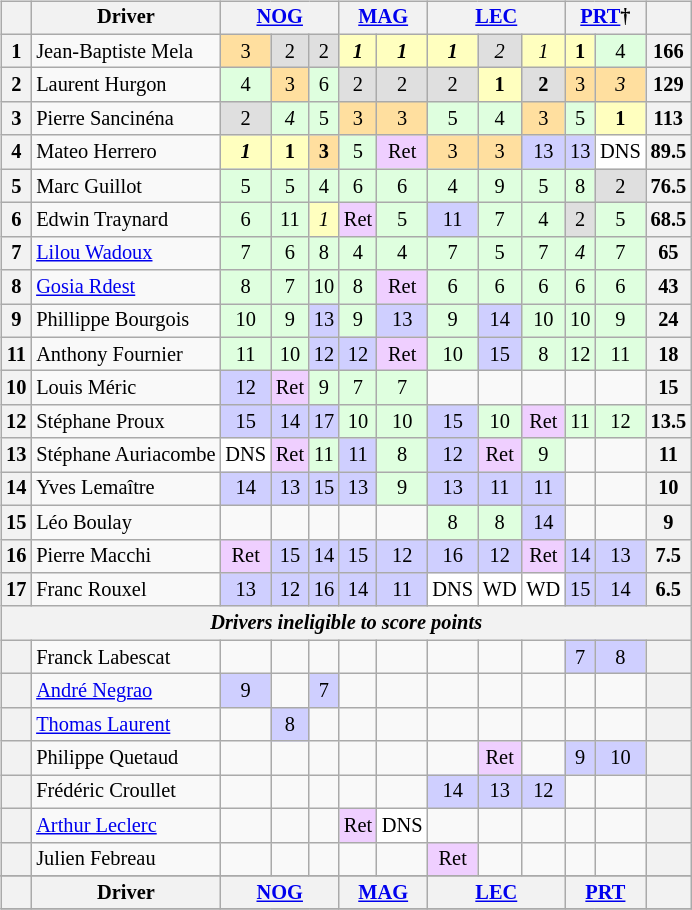<table>
<tr>
<td valign="top"><br><table class="wikitable" align="left" style="font-size: 85%; text-align: center;">
<tr>
<th valign="middle"></th>
<th valign="middle">Driver</th>
<th colspan="3"><a href='#'>NOG</a><br></th>
<th colspan="2"><a href='#'>MAG</a><br></th>
<th colspan="3"><a href='#'>LEC</a><br></th>
<th colspan="2"><a href='#'>PRT</a>†<br></th>
<th valign="middle">  </th>
</tr>
<tr>
<th>1</th>
<td align="left"> Jean-Baptiste Mela</td>
<td style="background:#FFDF9F;">3</td>
<td style="background:#DFDFDF;">2</td>
<td style="background:#DFDFDF;">2</td>
<td style="background:#FFFFBF;"><strong><em>1</em></strong></td>
<td style="background:#FFFFBF;"><strong><em>1</em></strong></td>
<td style="background:#FFFFBF;"><strong><em>1</em></strong></td>
<td style="background:#DFDFDF;"><em>2</em></td>
<td style="background:#FFFFBF;"><em>1</em></td>
<td style="background:#FFFFBF;"><strong>1</strong></td>
<td style="background:#DFFFDF;">4</td>
<th>166</th>
</tr>
<tr>
<th>2</th>
<td align="left"> Laurent Hurgon</td>
<td style="background:#DFFFDF;">4</td>
<td style="background:#FFDF9F;">3</td>
<td style="background:#DFFFDF;">6</td>
<td style="background:#DFDFDF;">2</td>
<td style="background:#DFDFDF;">2</td>
<td style="background:#DFDFDF;">2</td>
<td style="background:#FFFFBF;"><strong>1</strong></td>
<td style="background:#DFDFDF;"><strong>2</strong></td>
<td style="background:#FFDF9F;">3</td>
<td style="background:#FFDF9F;"><em>3</em></td>
<th>129</th>
</tr>
<tr>
<th>3</th>
<td align="left"> Pierre Sancinéna</td>
<td style="background:#DFDFDF;">2</td>
<td style="background:#DFFFDF;"><em>4</em></td>
<td style="background:#DFFFDF;">5</td>
<td style="background:#FFDF9F;">3</td>
<td style="background:#FFDF9F;">3</td>
<td style="background:#DFFFDF;">5</td>
<td style="background:#DFFFDF;">4</td>
<td style="background:#FFDF9F;">3</td>
<td style="background:#DFFFDF;">5</td>
<td style="background:#FFFFBF;"><strong>1</strong></td>
<th>113</th>
</tr>
<tr>
<th>4</th>
<td align="left"> Mateo Herrero</td>
<td style="background:#FFFFBF;"><strong><em>1</em></strong></td>
<td style="background:#FFFFBF;"><strong>1</strong></td>
<td style="background:#FFDF9F;"><strong>3</strong></td>
<td style="background:#DFFFDF;">5</td>
<td style="background:#efcfff;">Ret</td>
<td style="background:#FFDF9F;">3</td>
<td style="background:#FFDF9F;">3</td>
<td style="background:#cfcfff;">13</td>
<td style="background:#cfcfff;">13</td>
<td style="background:#ffffff;">DNS</td>
<th>89.5</th>
</tr>
<tr>
<th>5</th>
<td align="left"> Marc Guillot</td>
<td style="background:#DFFFDF;">5</td>
<td style="background:#DFFFDF;">5</td>
<td style="background:#DFFFDF;">4</td>
<td style="background:#DFFFDF;">6</td>
<td style="background:#DFFFDF;">6</td>
<td style="background:#DFFFDF;">4</td>
<td style="background:#DFFFDF;">9</td>
<td style="background:#DFFFDF;">5</td>
<td style="background:#DFFFDF;">8</td>
<td style="background:#DFDFDF;">2</td>
<th>76.5</th>
</tr>
<tr>
<th>6</th>
<td align="left"> Edwin Traynard</td>
<td style="background:#DFFFDF;">6</td>
<td style="background:#DFFFDF;">11</td>
<td style="background:#FFFFBF;"><em>1</em></td>
<td style="background:#efcfff;">Ret</td>
<td style="background:#DFFFDF;">5</td>
<td style="background:#cfcfff;">11</td>
<td style="background:#DFFFDF;">7</td>
<td style="background:#DFFFDF;">4</td>
<td style="background:#DFDFDF;">2</td>
<td style="background:#DFFFDF;">5</td>
<th>68.5</th>
</tr>
<tr>
<th>7</th>
<td align="left"> <a href='#'>Lilou Wadoux</a></td>
<td style="background:#DFFFDF;">7</td>
<td style="background:#DFFFDF;">6</td>
<td style="background:#DFFFDF;">8</td>
<td style="background:#DFFFDF;">4</td>
<td style="background:#DFFFDF;">4</td>
<td style="background:#DFFFDF;">7</td>
<td style="background:#DFFFDF;">5</td>
<td style="background:#DFFFDF;">7</td>
<td style="background:#DFFFDF;"><em>4</em></td>
<td style="background:#DFFFDF;">7</td>
<th>65</th>
</tr>
<tr>
<th>8</th>
<td align="left"> <a href='#'>Gosia Rdest</a></td>
<td style="background:#DFFFDF;">8</td>
<td style="background:#DFFFDF;">7</td>
<td style="background:#DFFFDF;">10</td>
<td style="background:#DFFFDF;">8</td>
<td style="background:#efcfff;">Ret</td>
<td style="background:#DFFFDF;">6</td>
<td style="background:#DFFFDF;">6</td>
<td style="background:#DFFFDF;">6</td>
<td style="background:#DFFFDF;">6</td>
<td style="background:#DFFFDF;">6</td>
<th>43</th>
</tr>
<tr>
<th>9</th>
<td align="left"> Phillippe Bourgois</td>
<td style="background:#DFFFDF;">10</td>
<td style="background:#DFFFDF;">9</td>
<td style="background:#cfcfff;">13</td>
<td style="background:#DFFFDF;">9</td>
<td style="background:#cfcfff;">13</td>
<td style="background:#DFFFDF;">9</td>
<td style="background:#cfcfff;">14</td>
<td style="background:#DFFFDF;">10</td>
<td style="background:#DFFFDF;">10</td>
<td style="background:#DFFFDF;">9</td>
<th>24</th>
</tr>
<tr>
<th>11</th>
<td align="left"> Anthony Fournier</td>
<td style="background:#DFFFDF;">11</td>
<td style="background:#DFFFDF;">10</td>
<td style="background:#cfcfff;">12</td>
<td style="background:#cfcfff;">12</td>
<td style="background:#efcfff;">Ret</td>
<td style="background:#DFFFDF;">10</td>
<td style="background:#cfcfff;">15</td>
<td style="background:#DFFFDF;">8</td>
<td style="background:#DFFFDF;">12</td>
<td style="background:#DFFFDF;">11</td>
<th>18</th>
</tr>
<tr>
<th>10</th>
<td align="left"> Louis Méric</td>
<td style="background:#cfcfff;">12</td>
<td style="background:#efcfff;">Ret</td>
<td style="background:#DFFFDF;">9</td>
<td style="background:#DFFFDF;">7</td>
<td style="background:#DFFFDF;">7</td>
<td></td>
<td></td>
<td></td>
<td></td>
<td></td>
<th>15</th>
</tr>
<tr>
<th>12</th>
<td align="left"> Stéphane Proux</td>
<td style="background:#cfcfff;">15</td>
<td style="background:#cfcfff;">14</td>
<td style="background:#cfcfff;">17</td>
<td style="background:#DFFFDF;">10</td>
<td style="background:#DFFFDF;">10</td>
<td style="background:#cfcfff;">15</td>
<td style="background:#DFFFDF;">10</td>
<td style="background:#efcfff;">Ret</td>
<td style="background:#DFFFDF;">11</td>
<td style="background:#DFFFDF;">12</td>
<th>13.5</th>
</tr>
<tr>
<th>13</th>
<td align="left"> Stéphane Auriacombe</td>
<td style="background:#ffffff;">DNS</td>
<td style="background:#efcfff;">Ret</td>
<td style="background:#DFFFDF;">11</td>
<td style="background:#cfcfff;">11</td>
<td style="background:#DFFFDF;">8</td>
<td style="background:#cfcfff;">12</td>
<td style="background:#efcfff;">Ret</td>
<td style="background:#DFFFDF;">9</td>
<td></td>
<td></td>
<th>11</th>
</tr>
<tr>
<th>14</th>
<td align="left"> Yves Lemaître</td>
<td style="background:#cfcfff;">14</td>
<td style="background:#cfcfff;">13</td>
<td style="background:#cfcfff;">15</td>
<td style="background:#cfcfff;">13</td>
<td style="background:#DFFFDF;">9</td>
<td style="background:#cfcfff;">13</td>
<td style="background:#cfcfff;">11</td>
<td style="background:#cfcfff;">11</td>
<td></td>
<td></td>
<th>10</th>
</tr>
<tr>
<th>15</th>
<td align="left"> Léo Boulay</td>
<td></td>
<td></td>
<td></td>
<td></td>
<td></td>
<td style="background:#DFFFDF;">8</td>
<td style="background:#DFFFDF;">8</td>
<td style="background:#cfcfff;">14</td>
<td></td>
<td></td>
<th>9</th>
</tr>
<tr>
<th>16</th>
<td align="left"> Pierre Macchi</td>
<td style="background:#efcfff;">Ret</td>
<td style="background:#cfcfff;">15</td>
<td style="background:#cfcfff;">14</td>
<td style="background:#cfcfff;">15</td>
<td style="background:#cfcfff;">12</td>
<td style="background:#cfcfff;">16</td>
<td style="background:#cfcfff;">12</td>
<td style="background:#efcfff;">Ret</td>
<td style="background:#cfcfff;">14</td>
<td style="background:#cfcfff;">13</td>
<th>7.5</th>
</tr>
<tr>
<th>17</th>
<td align="left"> Franc Rouxel</td>
<td style="background:#cfcfff;">13</td>
<td style="background:#cfcfff;">12</td>
<td style="background:#cfcfff;">16</td>
<td style="background:#cfcfff;">14</td>
<td style="background:#cfcfff;">11</td>
<td style="background:#ffffff;">DNS</td>
<td style="background:#ffffff;">WD</td>
<td style="background:#ffffff;">WD</td>
<td style="background:#cfcfff;">15</td>
<td style="background:#cfcfff;">14</td>
<th>6.5</th>
</tr>
<tr>
<th colspan="13"><em>Drivers ineligible to score points</em></th>
</tr>
<tr>
<th></th>
<td align="left"> Franck Labescat</td>
<td></td>
<td></td>
<td></td>
<td></td>
<td></td>
<td></td>
<td></td>
<td></td>
<td style="background:#cfcfff;">7</td>
<td style="background:#cfcfff;">8</td>
<th></th>
</tr>
<tr>
<th></th>
<td align="left"> <a href='#'>André Negrao</a></td>
<td style="background:#cfcfff;">9</td>
<td></td>
<td style="background:#cfcfff;">7</td>
<td></td>
<td></td>
<td></td>
<td></td>
<td></td>
<td></td>
<td></td>
<th></th>
</tr>
<tr>
<th></th>
<td align="left"> <a href='#'>Thomas Laurent</a></td>
<td></td>
<td style="background:#cfcfff;">8</td>
<td></td>
<td></td>
<td></td>
<td></td>
<td></td>
<td></td>
<td></td>
<td></td>
<th></th>
</tr>
<tr>
<th></th>
<td align="left"> Philippe Quetaud</td>
<td></td>
<td></td>
<td></td>
<td></td>
<td></td>
<td></td>
<td style="background:#efcfff;">Ret</td>
<td></td>
<td style="background:#cfcfff;">9</td>
<td style="background:#cfcfff;">10</td>
<th></th>
</tr>
<tr>
<th></th>
<td align="left"> Frédéric Croullet</td>
<td></td>
<td></td>
<td></td>
<td></td>
<td></td>
<td style="background:#cfcfff;">14</td>
<td style="background:#cfcfff;">13</td>
<td style="background:#cfcfff;">12</td>
<td></td>
<td></td>
<th></th>
</tr>
<tr>
<th></th>
<td align="left"> <a href='#'>Arthur Leclerc</a></td>
<td></td>
<td></td>
<td></td>
<td style="background:#efcfff;">Ret</td>
<td style="background:#ffffff;">DNS</td>
<td></td>
<td></td>
<td></td>
<td></td>
<td></td>
<th></th>
</tr>
<tr>
<th></th>
<td align="left"> Julien Febreau</td>
<td></td>
<td></td>
<td></td>
<td></td>
<td></td>
<td style="background:#efcfff;">Ret</td>
<td></td>
<td></td>
<td></td>
<td></td>
<th></th>
</tr>
<tr>
</tr>
<tr valign="top">
<th valign="middle"></th>
<th valign="middle">Driver</th>
<th colspan="3"><a href='#'>NOG</a><br></th>
<th colspan="2"><a href='#'>MAG</a><br></th>
<th colspan="3"><a href='#'>LEC</a><br></th>
<th colspan="2"><a href='#'>PRT</a><br></th>
<th valign="middle">  </th>
</tr>
<tr>
</tr>
</table>
</td>
</tr>
</table>
